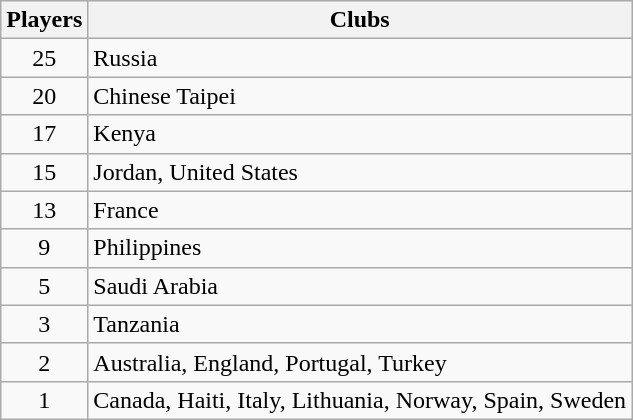<table class="wikitable">
<tr>
<th>Players</th>
<th>Clubs</th>
</tr>
<tr>
<td align="center">25</td>
<td> Russia</td>
</tr>
<tr>
<td align="center">20</td>
<td> Chinese Taipei</td>
</tr>
<tr>
<td align="center">17</td>
<td> Kenya</td>
</tr>
<tr>
<td align="center">15</td>
<td> Jordan,  United States</td>
</tr>
<tr>
<td align="center">13</td>
<td> France</td>
</tr>
<tr>
<td align="center">9</td>
<td> Philippines</td>
</tr>
<tr>
<td align="center">5</td>
<td> Saudi Arabia</td>
</tr>
<tr>
<td align="center">3</td>
<td> Tanzania</td>
</tr>
<tr>
<td align="center">2</td>
<td> Australia,  England,  Portugal,  Turkey</td>
</tr>
<tr>
<td align="center">1</td>
<td> Canada,  Haiti,  Italy,  Lithuania,  Norway,  Spain,  Sweden</td>
</tr>
</table>
